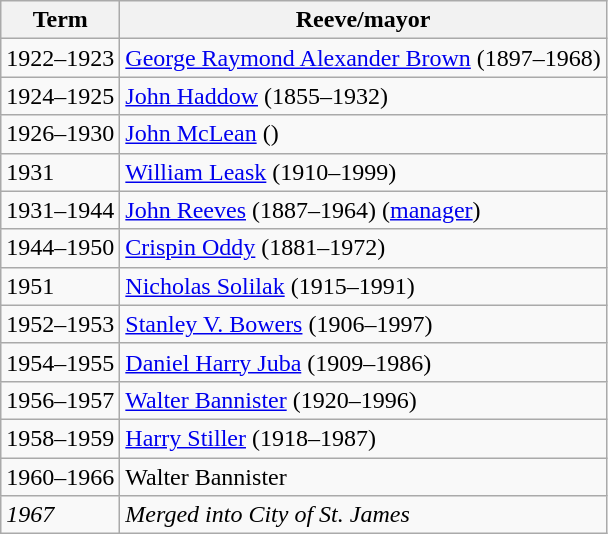<table class="wikitable">
<tr>
<th>Term</th>
<th>Reeve/mayor</th>
</tr>
<tr>
<td>1922–1923</td>
<td><a href='#'>George Raymond Alexander Brown</a> (1897–1968)</td>
</tr>
<tr>
<td>1924–1925</td>
<td><a href='#'>John Haddow</a> (1855–1932)</td>
</tr>
<tr>
<td>1926–1930</td>
<td><a href='#'>John McLean</a> ()</td>
</tr>
<tr>
<td>1931</td>
<td><a href='#'>William Leask</a> (1910–1999)</td>
</tr>
<tr>
<td>1931–1944</td>
<td><a href='#'>John Reeves</a> (1887–1964) (<a href='#'>manager</a>)</td>
</tr>
<tr>
<td>1944–1950</td>
<td><a href='#'>Crispin Oddy</a> (1881–1972)</td>
</tr>
<tr>
<td>1951</td>
<td><a href='#'>Nicholas Solilak</a> (1915–1991)</td>
</tr>
<tr>
<td>1952–1953</td>
<td><a href='#'>Stanley V. Bowers</a> (1906–1997)</td>
</tr>
<tr>
<td>1954–1955</td>
<td><a href='#'>Daniel Harry Juba</a> (1909–1986)</td>
</tr>
<tr>
<td>1956–1957</td>
<td><a href='#'>Walter Bannister</a> (1920–1996)</td>
</tr>
<tr>
<td>1958–1959</td>
<td><a href='#'>Harry Stiller</a> (1918–1987)</td>
</tr>
<tr>
<td>1960–1966</td>
<td>Walter Bannister</td>
</tr>
<tr>
<td><em>1967</em></td>
<td><em>Merged into City of St. James</em></td>
</tr>
</table>
